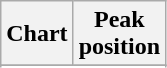<table class="wikitable sortable plainrowheaders" style="text-align:center;">
<tr>
<th scope="col">Chart</th>
<th scope="col">Peak<br>position</th>
</tr>
<tr>
</tr>
<tr>
</tr>
</table>
